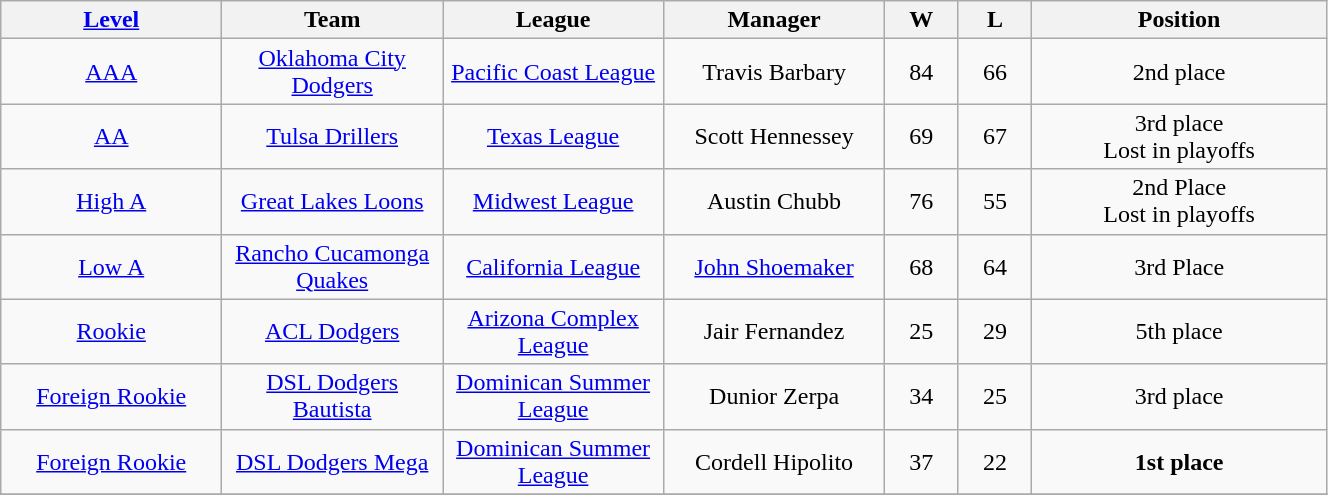<table class="wikitable" style="width:70%; text-align:center;">
<tr>
<th style="width:15%;"><a href='#'>Level</a></th>
<th style="width:15%;">Team</th>
<th style="width:15%;">League</th>
<th style="width:15%;">Manager</th>
<th style="width:5%;">W</th>
<th style="width:5%;">L</th>
<th style="width:20%;">Position</th>
</tr>
<tr>
<td><a href='#'>AAA</a></td>
<td><a href='#'>Oklahoma City Dodgers</a></td>
<td><a href='#'>Pacific Coast League</a><br></td>
<td>Travis Barbary</td>
<td>84</td>
<td>66</td>
<td>2nd place</td>
</tr>
<tr>
<td><a href='#'>AA</a></td>
<td><a href='#'>Tulsa Drillers</a></td>
<td><a href='#'>Texas League</a><br></td>
<td>Scott Hennessey</td>
<td>69</td>
<td>67</td>
<td>3rd place<br> Lost in playoffs</td>
</tr>
<tr>
<td><a href='#'>High A</a></td>
<td><a href='#'>Great Lakes Loons</a></td>
<td><a href='#'>Midwest League</a>  <br></td>
<td>Austin Chubb</td>
<td>76</td>
<td>55</td>
<td>2nd Place<br>Lost in playoffs</td>
</tr>
<tr>
<td><a href='#'>Low A</a></td>
<td><a href='#'>Rancho Cucamonga Quakes</a></td>
<td><a href='#'>California League</a><br></td>
<td><a href='#'>John Shoemaker</a></td>
<td>68</td>
<td>64</td>
<td>3rd Place</td>
</tr>
<tr>
<td><a href='#'>Rookie</a></td>
<td><a href='#'>ACL Dodgers</a></td>
<td><a href='#'>Arizona Complex League</a> <br></td>
<td>Jair Fernandez</td>
<td>25</td>
<td>29</td>
<td>5th place</td>
</tr>
<tr>
<td><a href='#'>Foreign Rookie</a></td>
<td><a href='#'>DSL Dodgers Bautista</a></td>
<td><a href='#'>Dominican Summer League</a><br></td>
<td>Dunior Zerpa</td>
<td>34</td>
<td>25</td>
<td>3rd place</td>
</tr>
<tr>
<td><a href='#'>Foreign Rookie</a></td>
<td><a href='#'>DSL Dodgers Mega</a></td>
<td><a href='#'>Dominican Summer League</a><br></td>
<td>Cordell Hipolito</td>
<td>37</td>
<td>22</td>
<td><strong>1st place</strong></td>
</tr>
<tr>
</tr>
</table>
